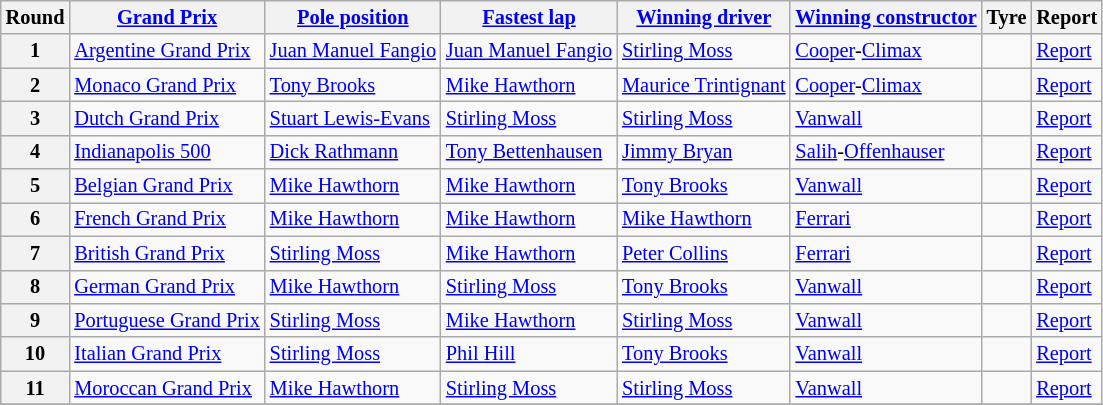<table class="wikitable sortable" style="font-size:85%">
<tr>
<th>Round</th>
<th><a href='#'>Grand Prix</a></th>
<th><a href='#'>Pole position</a></th>
<th><a href='#'>Fastest lap</a></th>
<th><a href='#'>Winning driver</a></th>
<th><a href='#'>Winning constructor</a></th>
<th>Tyre</th>
<th>Report</th>
</tr>
<tr>
<th>1</th>
<td> <a href='#'>Argentine Grand Prix</a></td>
<td> <a href='#'>Juan Manuel Fangio</a></td>
<td> <a href='#'>Juan Manuel Fangio</a></td>
<td> <a href='#'>Stirling Moss</a></td>
<td> <a href='#'>Cooper</a>-<a href='#'>Climax</a></td>
<td></td>
<td><a href='#'>Report</a></td>
</tr>
<tr>
<th>2</th>
<td> <a href='#'>Monaco Grand Prix</a></td>
<td> <a href='#'>Tony Brooks</a></td>
<td> <a href='#'>Mike Hawthorn</a></td>
<td> <a href='#'>Maurice Trintignant</a></td>
<td> <a href='#'>Cooper</a>-<a href='#'>Climax</a></td>
<td></td>
<td><a href='#'>Report</a></td>
</tr>
<tr>
<th>3</th>
<td> <a href='#'>Dutch Grand Prix</a></td>
<td> <a href='#'>Stuart Lewis-Evans</a></td>
<td> <a href='#'>Stirling Moss</a></td>
<td> <a href='#'>Stirling Moss</a></td>
<td> <a href='#'>Vanwall</a></td>
<td></td>
<td><a href='#'>Report</a></td>
</tr>
<tr>
<th>4</th>
<td> <a href='#'>Indianapolis 500</a></td>
<td> <a href='#'>Dick Rathmann</a></td>
<td> <a href='#'>Tony Bettenhausen</a></td>
<td> <a href='#'>Jimmy Bryan</a></td>
<td> <a href='#'>Salih</a>-<a href='#'>Offenhauser</a></td>
<td></td>
<td><a href='#'>Report</a></td>
</tr>
<tr>
<th>5</th>
<td> <a href='#'>Belgian Grand Prix</a></td>
<td> <a href='#'>Mike Hawthorn</a></td>
<td> <a href='#'>Mike Hawthorn</a></td>
<td> <a href='#'>Tony Brooks</a></td>
<td> <a href='#'>Vanwall</a></td>
<td></td>
<td><a href='#'>Report</a></td>
</tr>
<tr>
<th>6</th>
<td> <a href='#'>French Grand Prix</a></td>
<td> <a href='#'>Mike Hawthorn</a></td>
<td> <a href='#'>Mike Hawthorn</a></td>
<td> <a href='#'>Mike Hawthorn</a></td>
<td> <a href='#'>Ferrari</a></td>
<td></td>
<td><a href='#'>Report</a></td>
</tr>
<tr>
<th>7</th>
<td> <a href='#'>British Grand Prix</a></td>
<td> <a href='#'>Stirling Moss</a></td>
<td> <a href='#'>Mike Hawthorn</a></td>
<td> <a href='#'>Peter Collins</a></td>
<td> <a href='#'>Ferrari</a></td>
<td></td>
<td><a href='#'>Report</a></td>
</tr>
<tr>
<th>8</th>
<td> <a href='#'>German Grand Prix</a></td>
<td> <a href='#'>Mike Hawthorn</a></td>
<td> <a href='#'>Stirling Moss</a></td>
<td> <a href='#'>Tony Brooks</a></td>
<td> <a href='#'>Vanwall</a></td>
<td></td>
<td><a href='#'>Report</a></td>
</tr>
<tr>
<th>9</th>
<td> <a href='#'>Portuguese Grand Prix</a></td>
<td> <a href='#'>Stirling Moss</a></td>
<td> <a href='#'>Mike Hawthorn</a></td>
<td> <a href='#'>Stirling Moss</a></td>
<td> <a href='#'>Vanwall</a></td>
<td></td>
<td><a href='#'>Report</a></td>
</tr>
<tr>
<th>10</th>
<td> <a href='#'>Italian Grand Prix</a></td>
<td> <a href='#'>Stirling Moss</a></td>
<td> <a href='#'>Phil Hill</a></td>
<td> <a href='#'>Tony Brooks</a></td>
<td> <a href='#'>Vanwall</a></td>
<td></td>
<td><a href='#'>Report</a></td>
</tr>
<tr>
<th>11</th>
<td> <a href='#'>Moroccan Grand Prix</a></td>
<td> <a href='#'>Mike Hawthorn</a></td>
<td> <a href='#'>Stirling Moss</a></td>
<td> <a href='#'>Stirling Moss</a></td>
<td> <a href='#'>Vanwall</a></td>
<td></td>
<td><a href='#'>Report</a></td>
</tr>
<tr>
</tr>
</table>
